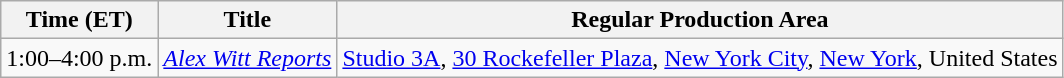<table class="wikitable">
<tr>
<th>Time (ET)</th>
<th>Title</th>
<th>Regular Production Area</th>
</tr>
<tr>
<td>1:00–4:00 p.m.</td>
<td><em><a href='#'>Alex Witt Reports</a></em></td>
<td><a href='#'>Studio 3A</a>, <a href='#'>30 Rockefeller Plaza</a>, <a href='#'>New York City</a>, <a href='#'>New York</a>, United States</td>
</tr>
</table>
